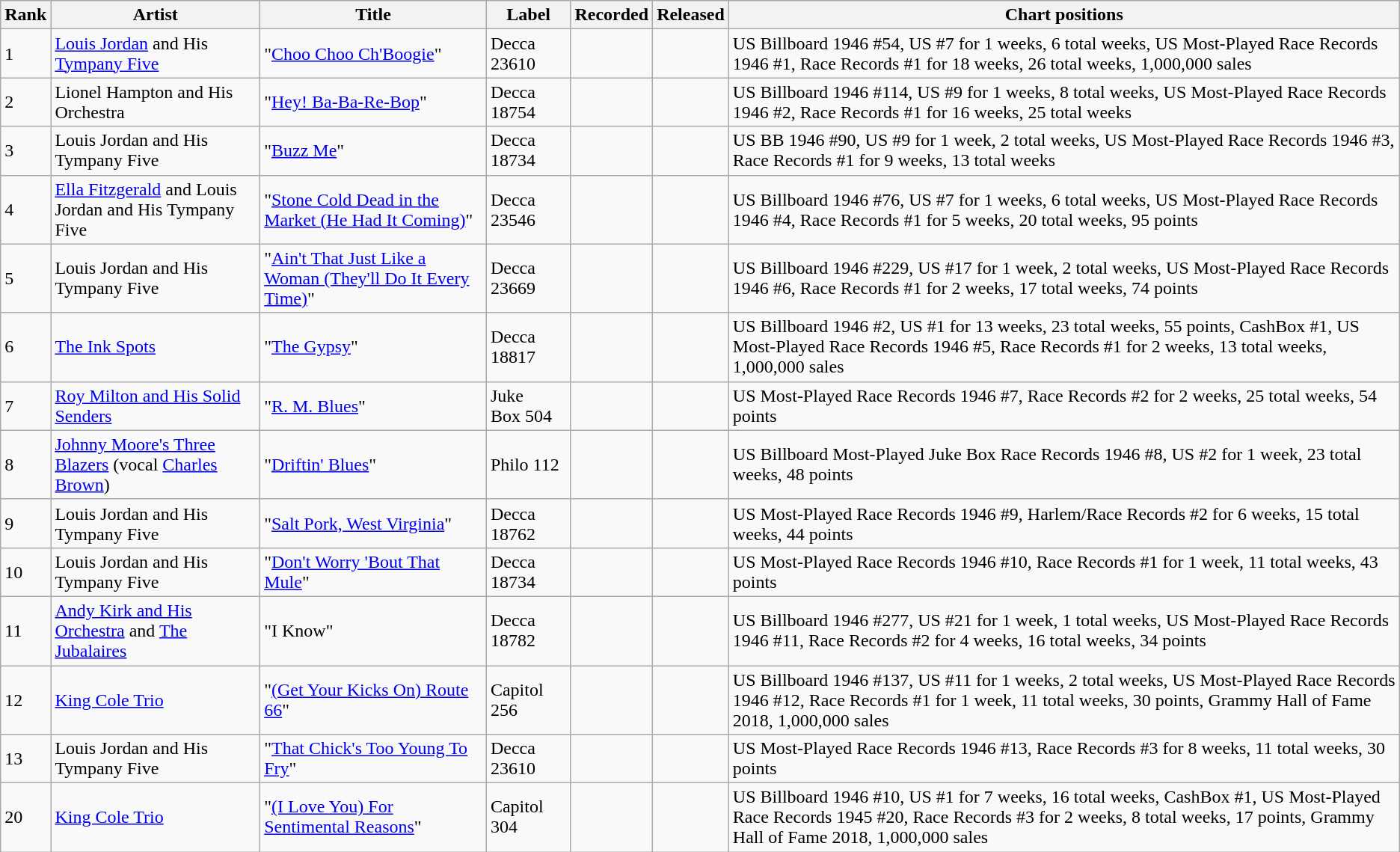<table class="wikitable">
<tr>
<th>Rank</th>
<th>Artist</th>
<th>Title</th>
<th>Label</th>
<th>Recorded</th>
<th>Released</th>
<th>Chart positions</th>
</tr>
<tr>
<td>1</td>
<td><a href='#'>Louis Jordan</a> and His <a href='#'>Tympany Five</a></td>
<td>"<a href='#'>Choo Choo Ch'Boogie</a>"</td>
<td>Decca 23610</td>
<td></td>
<td></td>
<td>US Billboard 1946 #54, US #7 for 1 weeks, 6 total weeks, US Most-Played Race Records 1946 #1, Race Records #1 for 18 weeks, 26 total weeks, 1,000,000 sales</td>
</tr>
<tr>
<td>2</td>
<td>Lionel Hampton and His Orchestra</td>
<td>"<a href='#'>Hey! Ba-Ba-Re-Bop</a>"</td>
<td>Decca 18754</td>
<td></td>
<td></td>
<td>US Billboard 1946 #114, US #9 for 1 weeks, 8 total weeks, US Most-Played Race Records 1946 #2, Race Records #1 for 16 weeks, 25 total weeks</td>
</tr>
<tr>
<td>3</td>
<td>Louis Jordan and His Tympany Five</td>
<td>"<a href='#'>Buzz Me</a>"</td>
<td>Decca 18734</td>
<td></td>
<td></td>
<td>US BB 1946 #90, US #9 for 1 week, 2 total weeks, US Most-Played Race Records 1946 #3, Race Records #1 for 9 weeks, 13 total weeks</td>
</tr>
<tr>
<td>4</td>
<td><a href='#'>Ella Fitzgerald</a> and Louis Jordan and His Tympany Five</td>
<td>"<a href='#'>Stone Cold Dead in the Market (He Had It Coming)</a>"</td>
<td>Decca 23546</td>
<td></td>
<td></td>
<td>US Billboard 1946 #76, US #7 for 1 weeks, 6 total weeks, US Most-Played Race Records 1946 #4, Race Records #1 for 5 weeks, 20 total weeks, 95 points</td>
</tr>
<tr>
<td>5</td>
<td>Louis Jordan and His Tympany Five</td>
<td>"<a href='#'>Ain't That Just Like a Woman (They'll Do It Every Time)</a>"</td>
<td>Decca 23669</td>
<td></td>
<td></td>
<td>US Billboard 1946 #229, US #17 for 1 week, 2 total weeks, US Most-Played Race Records 1946 #6, Race Records #1 for 2 weeks, 17 total weeks, 74 points</td>
</tr>
<tr>
<td>6</td>
<td><a href='#'>The Ink Spots</a></td>
<td>"<a href='#'>The Gypsy</a>"</td>
<td>Decca 18817</td>
<td></td>
<td></td>
<td>US Billboard 1946 #2, US #1 for 13 weeks, 23 total weeks, 55 points, CashBox #1, US Most-Played Race Records 1946 #5, Race Records #1 for 2 weeks, 13 total weeks, 1,000,000 sales</td>
</tr>
<tr>
<td>7</td>
<td><a href='#'>Roy Milton and His Solid Senders</a></td>
<td>"<a href='#'>R. M. Blues</a>"</td>
<td>Juke Box 504</td>
<td></td>
<td></td>
<td>US Most-Played Race Records 1946 #7, Race Records #2 for 2 weeks, 25 total weeks, 54 points</td>
</tr>
<tr>
<td>8</td>
<td><a href='#'>Johnny Moore's Three Blazers</a> (vocal <a href='#'>Charles Brown</a>)</td>
<td>"<a href='#'>Driftin' Blues</a>"</td>
<td>Philo 112</td>
<td></td>
<td></td>
<td>US Billboard Most-Played Juke Box Race Records 1946 #8, US #2 for 1 week, 23 total weeks, 48 points</td>
</tr>
<tr>
<td>9</td>
<td>Louis Jordan and His Tympany Five</td>
<td>"<a href='#'>Salt Pork, West Virginia</a>"</td>
<td>Decca 18762</td>
<td></td>
<td></td>
<td>US Most-Played Race Records 1946 #9, Harlem/Race Records #2 for 6 weeks, 15 total weeks, 44 points</td>
</tr>
<tr>
<td>10</td>
<td>Louis Jordan and His Tympany Five</td>
<td>"<a href='#'>Don't Worry 'Bout That Mule</a>"</td>
<td>Decca 18734</td>
<td></td>
<td></td>
<td>US Most-Played Race Records 1946 #10, Race Records #1 for 1 week, 11 total weeks, 43 points</td>
</tr>
<tr>
<td>11</td>
<td><a href='#'>Andy Kirk and His Orchestra</a> and <a href='#'>The Jubalaires</a></td>
<td>"I Know"</td>
<td>Decca 18782</td>
<td></td>
<td></td>
<td>US Billboard 1946 #277, US #21 for 1 week, 1 total weeks, US Most-Played Race Records 1946 #11, Race Records #2 for 4 weeks, 16 total weeks, 34 points</td>
</tr>
<tr>
<td>12</td>
<td><a href='#'>King Cole Trio</a></td>
<td>"<a href='#'>(Get Your Kicks On) Route 66</a>"</td>
<td>Capitol 256</td>
<td></td>
<td></td>
<td>US Billboard 1946 #137, US #11 for 1 weeks, 2 total weeks, US Most-Played Race Records 1946 #12, Race Records #1 for 1 week, 11 total weeks, 30 points, Grammy Hall of Fame 2018, 1,000,000 sales</td>
</tr>
<tr>
<td>13</td>
<td>Louis Jordan and His Tympany Five</td>
<td>"<a href='#'>That Chick's Too Young To Fry</a>"</td>
<td>Decca 23610</td>
<td></td>
<td></td>
<td>US Most-Played Race Records 1946 #13, Race Records #3 for 8 weeks, 11 total weeks, 30 points</td>
</tr>
<tr>
<td>20</td>
<td><a href='#'>King Cole Trio</a></td>
<td>"<a href='#'>(I Love You) For Sentimental Reasons</a>"</td>
<td>Capitol 304</td>
<td></td>
<td></td>
<td>US Billboard 1946 #10, US #1 for 7 weeks, 16 total weeks, CashBox #1, US Most-Played Race Records 1945 #20, Race Records #3 for 2 weeks, 8 total weeks, 17 points, Grammy Hall of Fame 2018, 1,000,000 sales</td>
</tr>
</table>
